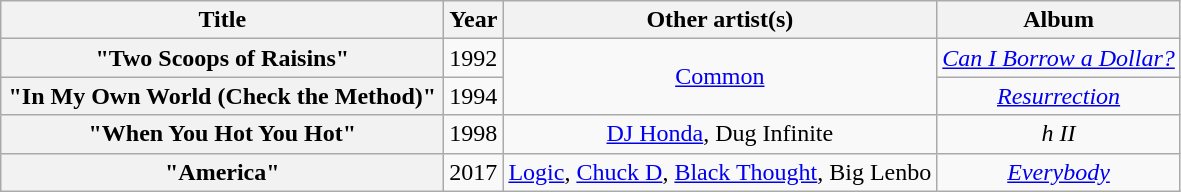<table class="wikitable plainrowheaders" style="text-align:center;">
<tr>
<th scope="col" style="width:18em;">Title</th>
<th scope="col">Year</th>
<th scope="col">Other artist(s)</th>
<th scope="col">Album</th>
</tr>
<tr>
<th scope="row">"Two Scoops of Raisins"</th>
<td>1992</td>
<td rowspan="2"><a href='#'>Common</a></td>
<td><em><a href='#'>Can I Borrow a Dollar?</a></em></td>
</tr>
<tr>
<th scope="row">"In My Own World (Check the Method)"</th>
<td>1994</td>
<td><em><a href='#'>Resurrection</a></em></td>
</tr>
<tr>
<th scope="row">"When You Hot You Hot"</th>
<td>1998</td>
<td><a href='#'>DJ Honda</a>, Dug Infinite</td>
<td><em>h II</em></td>
</tr>
<tr>
<th scope="row">"America"</th>
<td>2017</td>
<td><a href='#'>Logic</a>, <a href='#'>Chuck D</a>, <a href='#'>Black Thought</a>, Big Lenbo</td>
<td><em><a href='#'>Everybody</a></em></td>
</tr>
</table>
